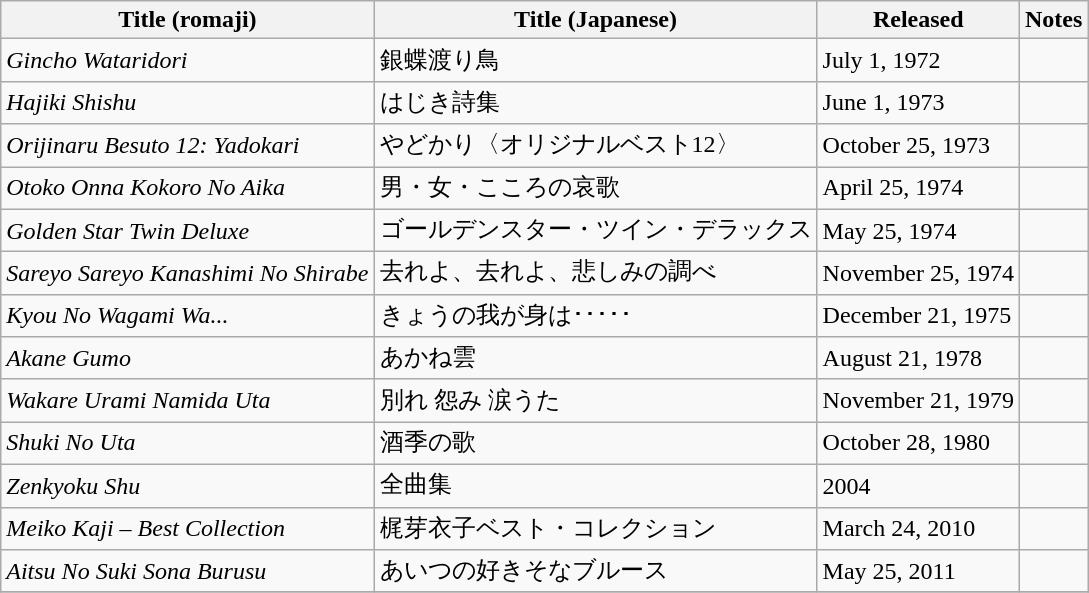<table class=wikitable>
<tr>
<th>Title (romaji)</th>
<th>Title (Japanese)</th>
<th>Released</th>
<th>Notes</th>
</tr>
<tr>
<td><em>Gincho Wataridori</em></td>
<td>銀蝶渡り鳥</td>
<td>July 1, 1972</td>
<td></td>
</tr>
<tr>
<td><em>Hajiki Shishu</em></td>
<td>はじき詩集</td>
<td>June 1, 1973</td>
<td></td>
</tr>
<tr>
<td><em>Orijinaru Besuto 12: Yadokari</em></td>
<td>やどかり〈オリジナルベスト12〉</td>
<td>October 25, 1973</td>
<td></td>
</tr>
<tr>
<td><em>Otoko Onna Kokoro No Aika</em></td>
<td>男・女・こころの哀歌</td>
<td>April 25, 1974</td>
<td></td>
</tr>
<tr>
<td><em>Golden Star Twin Deluxe</em></td>
<td>ゴールデンスター・ツイン・デラックス</td>
<td>May 25, 1974</td>
<td></td>
</tr>
<tr>
<td><em>Sareyo Sareyo Kanashimi No Shirabe</em></td>
<td>去れよ、去れよ、悲しみの調べ</td>
<td>November 25, 1974</td>
<td></td>
</tr>
<tr>
<td><em>Kyou No Wagami Wa...</em></td>
<td>きょうの我が身は･････</td>
<td>December 21, 1975</td>
<td></td>
</tr>
<tr>
<td><em>Akane Gumo</em></td>
<td>あかね雲</td>
<td>August 21, 1978</td>
<td></td>
</tr>
<tr>
<td><em>Wakare Urami Namida Uta</em></td>
<td>別れ 怨み 涙うた</td>
<td>November 21, 1979</td>
<td></td>
</tr>
<tr>
<td><em>Shuki No Uta</em></td>
<td>酒季の歌</td>
<td>October 28, 1980</td>
<td></td>
</tr>
<tr>
<td><em>Zenkyoku Shu</em></td>
<td>全曲集</td>
<td>2004</td>
<td></td>
</tr>
<tr>
<td><em>Meiko Kaji – Best Collection</em></td>
<td>梶芽衣子ベスト・コレクション</td>
<td>March 24, 2010</td>
<td></td>
</tr>
<tr>
<td><em>Aitsu No Suki Sona Burusu</em></td>
<td>あいつの好きそなブルース</td>
<td>May 25, 2011</td>
<td></td>
</tr>
<tr>
</tr>
</table>
